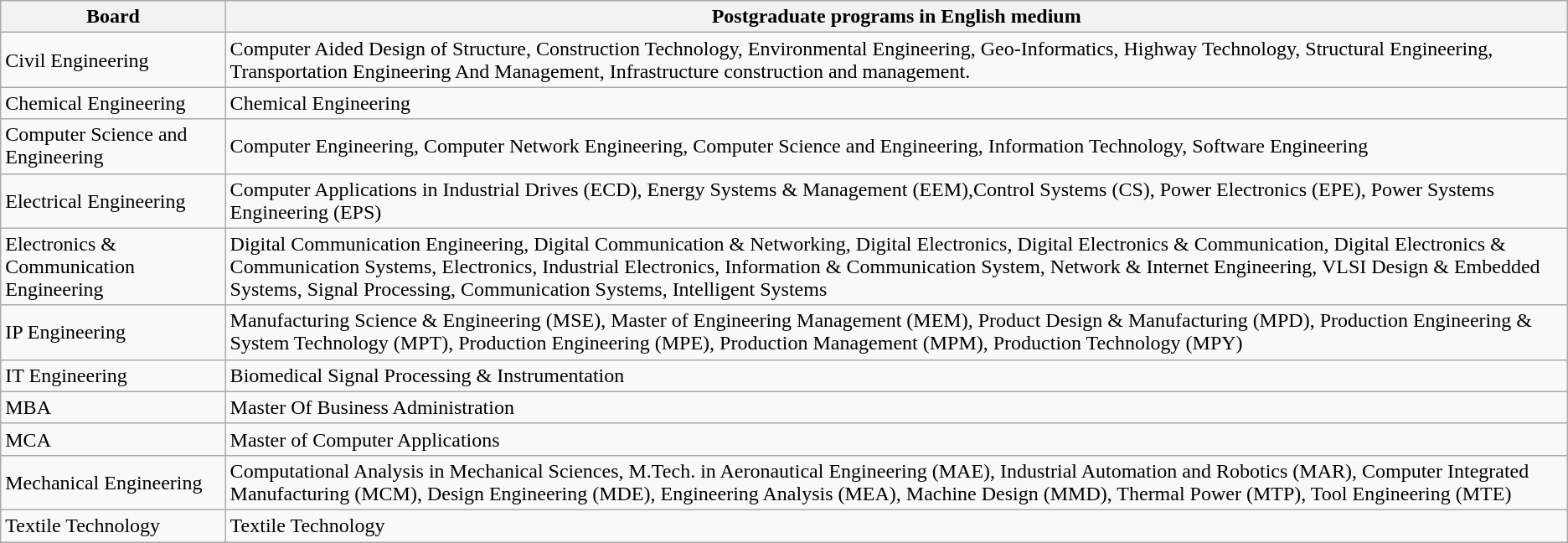<table class="wikitable">
<tr>
<th>Board</th>
<th>Postgraduate programs in English medium</th>
</tr>
<tr>
<td>Civil Engineering</td>
<td>Computer Aided Design of Structure, Construction Technology, Environmental Engineering, Geo-Informatics, Highway Technology, Structural Engineering, Transportation Engineering And Management, Infrastructure construction and management.</td>
</tr>
<tr>
<td>Chemical Engineering</td>
<td>Chemical Engineering</td>
</tr>
<tr>
<td>Computer Science and Engineering</td>
<td>Computer Engineering, Computer Network Engineering, Computer Science and Engineering, Information Technology, Software Engineering</td>
</tr>
<tr>
<td>Electrical Engineering</td>
<td>Computer Applications in Industrial Drives (ECD), Energy Systems & Management (EEM),Control Systems (CS), Power Electronics (EPE), Power Systems Engineering (EPS)</td>
</tr>
<tr>
<td>Electronics & Communication Engineering</td>
<td>Digital Communication Engineering, Digital Communication & Networking, Digital Electronics, Digital Electronics & Communication, Digital Electronics & Communication Systems, Electronics, Industrial Electronics, Information & Communication System, Network & Internet Engineering, VLSI Design & Embedded Systems, Signal Processing, Communication Systems, Intelligent Systems</td>
</tr>
<tr>
<td>IP Engineering</td>
<td>Manufacturing Science & Engineering (MSE), Master of Engineering Management (MEM), Product Design & Manufacturing (MPD), Production Engineering & System Technology (MPT), Production Engineering (MPE), Production Management (MPM), Production Technology (MPY)</td>
</tr>
<tr>
<td>IT Engineering</td>
<td>Biomedical Signal Processing & Instrumentation</td>
</tr>
<tr>
<td>MBA</td>
<td>Master Of Business Administration</td>
</tr>
<tr>
<td>MCA</td>
<td>Master of Computer Applications</td>
</tr>
<tr>
<td>Mechanical Engineering</td>
<td>Computational Analysis in Mechanical Sciences, M.Tech. in Aeronautical Engineering (MAE), Industrial Automation and Robotics (MAR), Computer Integrated Manufacturing (MCM), Design Engineering (MDE), Engineering Analysis (MEA), Machine Design (MMD), Thermal Power (MTP), Tool Engineering (MTE)</td>
</tr>
<tr>
<td>Textile Technology</td>
<td>Textile Technology</td>
</tr>
</table>
